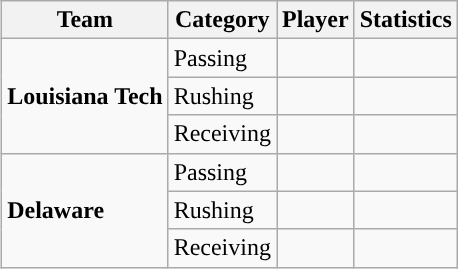<table class="wikitable" style="float: right;">
<tr>
<th>Team</th>
<th>Category</th>
<th>Player</th>
<th>Statistics</th>
</tr>
<tr>
<td rowspan=3><strong>Louisiana Tech</strong></td>
<td>Passing</td>
<td></td>
<td></td>
</tr>
<tr>
<td>Rushing</td>
<td></td>
<td></td>
</tr>
<tr>
<td>Receiving</td>
<td></td>
<td></td>
</tr>
<tr>
<td rowspan=3><strong>Delaware</strong></td>
<td>Passing</td>
<td></td>
<td></td>
</tr>
<tr>
<td>Rushing</td>
<td></td>
<td></td>
</tr>
<tr>
<td>Receiving</td>
<td></td>
<td></td>
</tr>
</table>
